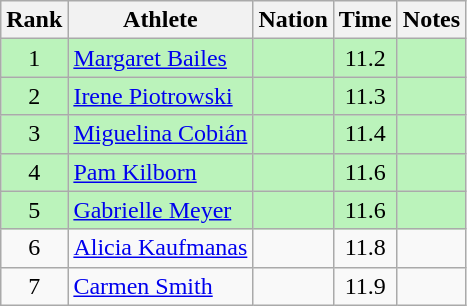<table class="wikitable sortable" style="text-align:center">
<tr>
<th>Rank</th>
<th>Athlete</th>
<th>Nation</th>
<th>Time</th>
<th>Notes</th>
</tr>
<tr bgcolor=bbf3bb>
<td>1</td>
<td align=left><a href='#'>Margaret Bailes</a></td>
<td align=left></td>
<td>11.2</td>
<td></td>
</tr>
<tr bgcolor=bbf3bb>
<td>2</td>
<td align=left><a href='#'>Irene Piotrowski</a></td>
<td align=left></td>
<td>11.3</td>
<td></td>
</tr>
<tr bgcolor=bbf3bb>
<td>3</td>
<td align=left><a href='#'>Miguelina Cobián</a></td>
<td align=left></td>
<td>11.4</td>
<td></td>
</tr>
<tr bgcolor=bbf3bb>
<td>4</td>
<td align=left><a href='#'>Pam Kilborn</a></td>
<td align=left></td>
<td>11.6</td>
<td></td>
</tr>
<tr bgcolor=bbf3bb>
<td>5</td>
<td align=left><a href='#'>Gabrielle Meyer</a></td>
<td align=left></td>
<td>11.6</td>
<td></td>
</tr>
<tr>
<td>6</td>
<td align=left><a href='#'>Alicia Kaufmanas</a></td>
<td align=left></td>
<td>11.8</td>
<td></td>
</tr>
<tr>
<td>7</td>
<td align=left><a href='#'>Carmen Smith</a></td>
<td align=left></td>
<td>11.9</td>
<td></td>
</tr>
</table>
